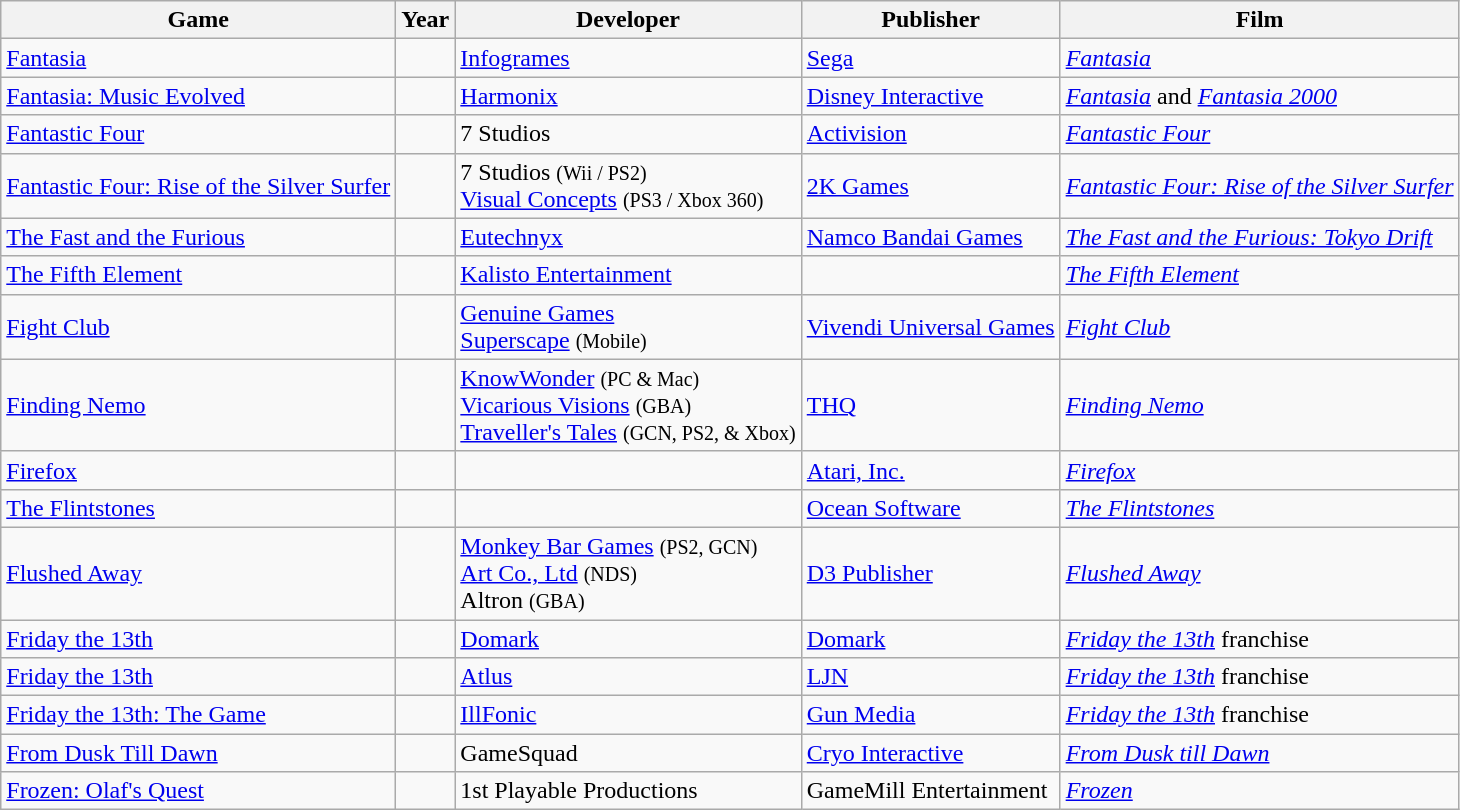<table class="wikitable sortable">
<tr>
<th>Game</th>
<th>Year</th>
<th>Developer</th>
<th>Publisher</th>
<th>Film</th>
</tr>
<tr>
<td><a href='#'>Fantasia</a></td>
<td></td>
<td><a href='#'>Infogrames</a></td>
<td><a href='#'>Sega</a></td>
<td><em><a href='#'>Fantasia</a></em></td>
</tr>
<tr>
<td><a href='#'>Fantasia: Music Evolved</a></td>
<td></td>
<td><a href='#'>Harmonix</a></td>
<td><a href='#'>Disney Interactive</a></td>
<td><em><a href='#'>Fantasia</a></em> and <em><a href='#'>Fantasia 2000</a></em></td>
</tr>
<tr>
<td><a href='#'>Fantastic Four</a></td>
<td></td>
<td>7 Studios</td>
<td><a href='#'>Activision</a></td>
<td><em><a href='#'>Fantastic Four</a></em></td>
</tr>
<tr>
<td><a href='#'>Fantastic Four: Rise of the Silver Surfer</a></td>
<td></td>
<td>7 Studios <small>(Wii / PS2)</small><br><a href='#'>Visual Concepts</a> <small>(PS3 / Xbox 360)</small></td>
<td><a href='#'>2K Games</a></td>
<td><em><a href='#'>Fantastic Four: Rise of the Silver Surfer</a></em></td>
</tr>
<tr>
<td><a href='#'>The Fast and the Furious</a></td>
<td></td>
<td><a href='#'>Eutechnyx</a></td>
<td><a href='#'>Namco Bandai Games</a></td>
<td><em><a href='#'>The Fast and the Furious: Tokyo Drift</a></em></td>
</tr>
<tr>
<td><a href='#'>The Fifth Element</a></td>
<td></td>
<td><a href='#'>Kalisto Entertainment</a></td>
<td></td>
<td><em><a href='#'>The Fifth Element</a></em></td>
</tr>
<tr>
<td><a href='#'>Fight Club</a></td>
<td></td>
<td><a href='#'>Genuine Games</a><br><a href='#'>Superscape</a> <small>(Mobile)</small></td>
<td><a href='#'>Vivendi Universal Games</a></td>
<td><em><a href='#'>Fight Club</a></em></td>
</tr>
<tr>
<td><a href='#'>Finding Nemo</a></td>
<td></td>
<td><a href='#'>KnowWonder</a> <small>(PC & Mac)</small><br><a href='#'>Vicarious Visions</a> <small>(GBA)</small><br><a href='#'>Traveller's Tales</a> <small>(GCN, PS2, & Xbox)</small></td>
<td><a href='#'>THQ</a></td>
<td><em><a href='#'>Finding Nemo</a></em></td>
</tr>
<tr>
<td><a href='#'>Firefox</a></td>
<td></td>
<td></td>
<td><a href='#'>Atari, Inc.</a></td>
<td><em><a href='#'>Firefox</a></em></td>
</tr>
<tr>
<td><a href='#'>The Flintstones</a></td>
<td></td>
<td></td>
<td><a href='#'>Ocean Software</a></td>
<td><em><a href='#'>The Flintstones</a></em></td>
</tr>
<tr>
<td><a href='#'>Flushed Away</a></td>
<td></td>
<td><a href='#'>Monkey Bar Games</a> <small>(PS2, GCN)</small><br><a href='#'>Art Co., Ltd</a> <small>(NDS)</small><br>Altron <small>(GBA)</small></td>
<td><a href='#'>D3 Publisher</a></td>
<td><em><a href='#'>Flushed Away</a></em></td>
</tr>
<tr>
<td><a href='#'>Friday the 13th</a></td>
<td></td>
<td><a href='#'>Domark</a></td>
<td><a href='#'>Domark</a></td>
<td><em><a href='#'>Friday the 13th</a></em> franchise</td>
</tr>
<tr>
<td><a href='#'>Friday the 13th</a></td>
<td></td>
<td><a href='#'>Atlus</a></td>
<td><a href='#'>LJN</a></td>
<td><em><a href='#'>Friday the 13th</a></em> franchise</td>
</tr>
<tr>
<td><a href='#'>Friday the 13th: The Game</a></td>
<td></td>
<td><a href='#'>IllFonic</a></td>
<td><a href='#'>Gun Media</a></td>
<td><em><a href='#'>Friday the 13th</a></em> franchise</td>
</tr>
<tr>
<td><a href='#'>From Dusk Till Dawn</a></td>
<td></td>
<td>GameSquad</td>
<td><a href='#'>Cryo Interactive</a></td>
<td><em><a href='#'>From Dusk till Dawn</a></em></td>
</tr>
<tr>
<td><a href='#'>Frozen: Olaf's Quest</a></td>
<td></td>
<td>1st Playable Productions</td>
<td>GameMill Entertainment</td>
<td><em><a href='#'>Frozen</a></em></td>
</tr>
</table>
